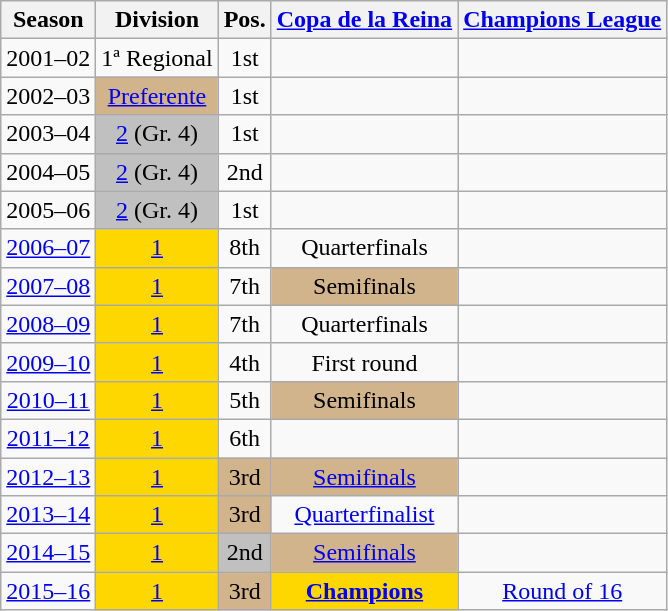<table class="wikitable" style="text-align:center">
<tr style="background:#f0f6fa;">
<th>Season</th>
<th>Division</th>
<th>Pos.</th>
<th><a href='#'>Copa de la Reina</a></th>
<th><a href='#'>Champions League</a></th>
</tr>
<tr>
<td>2001–02</td>
<td>1ª Regional</td>
<td>1st</td>
<td></td>
<td></td>
</tr>
<tr>
<td>2002–03</td>
<td bgcolor=#D2B48C><a href='#'>Preferente</a></td>
<td>1st</td>
<td></td>
<td></td>
</tr>
<tr>
<td>2003–04</td>
<td bgcolor=silver><a href='#'>2</a> (Gr. 4)</td>
<td>1st</td>
<td></td>
<td></td>
</tr>
<tr>
<td>2004–05</td>
<td bgcolor=silver><a href='#'>2</a> (Gr. 4)</td>
<td>2nd</td>
<td></td>
<td></td>
</tr>
<tr>
<td>2005–06</td>
<td bgcolor=silver><a href='#'>2</a> (Gr. 4)</td>
<td>1st</td>
<td></td>
<td></td>
</tr>
<tr>
<td><a href='#'>2006–07</a></td>
<td bgcolor=gold><a href='#'>1</a></td>
<td>8th</td>
<td>Quarterfinals</td>
<td></td>
</tr>
<tr>
<td><a href='#'>2007–08</a></td>
<td bgcolor=gold><a href='#'>1</a></td>
<td>7th</td>
<td bgcolor=#D2B48C>Semifinals</td>
<td></td>
</tr>
<tr>
<td><a href='#'>2008–09</a></td>
<td bgcolor=gold><a href='#'>1</a></td>
<td>7th</td>
<td>Quarterfinals</td>
<td></td>
</tr>
<tr>
<td><a href='#'>2009–10</a></td>
<td bgcolor=gold><a href='#'>1</a></td>
<td>4th</td>
<td>First round</td>
<td></td>
</tr>
<tr>
<td><a href='#'>2010–11</a></td>
<td bgcolor=gold><a href='#'>1</a></td>
<td>5th</td>
<td bgcolor=#D2B48C>Semifinals</td>
<td></td>
</tr>
<tr>
<td><a href='#'>2011–12</a></td>
<td bgcolor=gold><a href='#'>1</a></td>
<td>6th</td>
<td></td>
<td></td>
</tr>
<tr>
<td><a href='#'>2012–13</a></td>
<td bgcolor=gold><a href='#'>1</a></td>
<td bgcolor=#D2B48C>3rd</td>
<td bgcolor=#D2B48C><a href='#'>Semifinals</a></td>
<td></td>
</tr>
<tr>
<td><a href='#'>2013–14</a></td>
<td bgcolor=gold><a href='#'>1</a></td>
<td bgcolor=#D2B48C>3rd</td>
<td><a href='#'>Quarterfinalist</a></td>
<td></td>
</tr>
<tr>
<td><a href='#'>2014–15</a></td>
<td bgcolor=gold><a href='#'>1</a></td>
<td bgcolor=silver>2nd</td>
<td bgcolor=#D2B48C><a href='#'>Semifinals</a></td>
<td></td>
</tr>
<tr>
<td><a href='#'>2015–16</a></td>
<td bgcolor=gold><a href='#'>1</a></td>
<td bgcolor=#D2B48C>3rd</td>
<td bgcolor=gold><a href='#'><strong>Champions</strong></a></td>
<td><a href='#'>Round of 16</a></td>
</tr>
</table>
